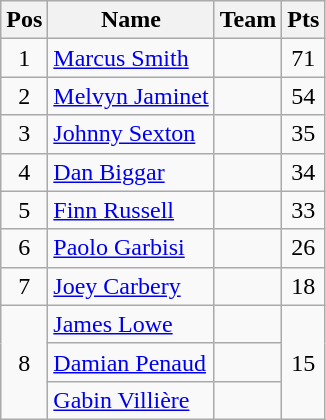<table class="wikitable" style="text-align:center">
<tr>
<th>Pos</th>
<th>Name</th>
<th>Team</th>
<th>Pts</th>
</tr>
<tr>
<td>1</td>
<td align="left"><a href='#'>Marcus Smith</a></td>
<td align="left"></td>
<td>71</td>
</tr>
<tr>
<td>2</td>
<td align="left"><a href='#'>Melvyn Jaminet</a></td>
<td align="left"></td>
<td>54</td>
</tr>
<tr>
<td>3</td>
<td align="left"><a href='#'>Johnny Sexton</a></td>
<td align="left"></td>
<td>35</td>
</tr>
<tr>
<td>4</td>
<td align="left"><a href='#'>Dan Biggar</a></td>
<td align="left"></td>
<td>34</td>
</tr>
<tr>
<td>5</td>
<td align="left"><a href='#'>Finn Russell</a></td>
<td align="left"></td>
<td>33</td>
</tr>
<tr>
<td>6</td>
<td align="left"><a href='#'>Paolo Garbisi</a></td>
<td align="left"></td>
<td>26</td>
</tr>
<tr>
<td>7</td>
<td align="left"><a href='#'>Joey Carbery</a></td>
<td align="left"></td>
<td>18</td>
</tr>
<tr>
<td rowspan="3">8</td>
<td align="left"><a href='#'>James Lowe</a></td>
<td align="left"></td>
<td rowspan="3">15</td>
</tr>
<tr>
<td align="left"><a href='#'>Damian Penaud</a></td>
<td align="left"></td>
</tr>
<tr>
<td align="left"><a href='#'>Gabin Villière</a></td>
<td align="left"></td>
</tr>
</table>
